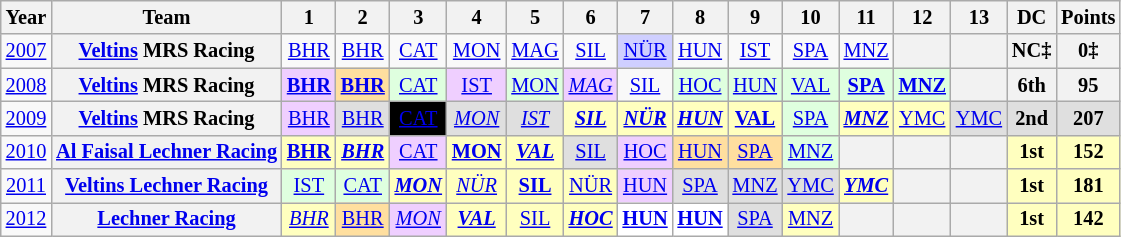<table class="wikitable" style="text-align:center; font-size:85%">
<tr>
<th>Year</th>
<th>Team</th>
<th>1</th>
<th>2</th>
<th>3</th>
<th>4</th>
<th>5</th>
<th>6</th>
<th>7</th>
<th>8</th>
<th>9</th>
<th>10</th>
<th>11</th>
<th>12</th>
<th>13</th>
<th>DC</th>
<th>Points</th>
</tr>
<tr>
<td><a href='#'>2007</a></td>
<th nowrap><a href='#'>Veltins</a> MRS Racing</th>
<td><a href='#'>BHR</a></td>
<td><a href='#'>BHR</a></td>
<td><a href='#'>CAT</a></td>
<td><a href='#'>MON</a></td>
<td><a href='#'>MAG</a></td>
<td><a href='#'>SIL</a></td>
<td style="background:#CFCFFF;"><a href='#'>NÜR</a><br></td>
<td><a href='#'>HUN</a></td>
<td><a href='#'>IST</a></td>
<td><a href='#'>SPA</a></td>
<td><a href='#'>MNZ</a></td>
<th></th>
<th></th>
<th>NC‡</th>
<th>0‡</th>
</tr>
<tr>
<td><a href='#'>2008</a></td>
<th nowrap><a href='#'>Veltins</a> MRS Racing</th>
<td style="background:#EFCFFF;"><strong><a href='#'>BHR</a></strong><br></td>
<td style="background:#FFDF9F;"><strong><a href='#'>BHR</a></strong><br></td>
<td style="background:#DFFFDF;"><a href='#'>CAT</a><br></td>
<td style="background:#EFCFFF;"><a href='#'>IST</a><br></td>
<td style="background:#DFFFDF;"><a href='#'>MON</a><br></td>
<td style="background:#EFCFFF;"><em><a href='#'>MAG</a></em><br></td>
<td><a href='#'>SIL</a></td>
<td style="background:#DFFFDF;"><a href='#'>HOC</a><br></td>
<td style="background:#DFFFDF;"><a href='#'>HUN</a><br></td>
<td style="background:#DFFFDF;"><a href='#'>VAL</a><br></td>
<td style="background:#DFFFDF;"><strong><a href='#'>SPA</a></strong><br></td>
<td style="background:#DFFFDF;"><strong><a href='#'>MNZ</a></strong><br></td>
<th></th>
<th>6th</th>
<th>95</th>
</tr>
<tr>
<td><a href='#'>2009</a></td>
<th nowrap><a href='#'>Veltins</a> MRS Racing</th>
<td style="background:#EFCFFF;"><a href='#'>BHR</a><br></td>
<td style="background:#DFDFDF;"><a href='#'>BHR</a><br></td>
<td style="background:#000000; color:white"><a href='#'><span>CAT</span></a><br></td>
<td style="background:#DFDFDF;"><em><a href='#'>MON</a></em><br></td>
<td style="background:#DFDFDF;"><em><a href='#'>IST</a></em><br></td>
<td style="background:#FFFFBF;"><strong><em><a href='#'>SIL</a></em></strong><br></td>
<td style="background:#FFFFBF;"><strong><em><a href='#'>NÜR</a></em></strong><br></td>
<td style="background:#FFFFBF;"><strong><em><a href='#'>HUN</a></em></strong><br></td>
<td style="background:#FFFFBF;"><strong><a href='#'>VAL</a></strong><br></td>
<td style="background:#DFFFDF;"><a href='#'>SPA</a><br></td>
<td style="background:#FFFFBF;"><strong><em><a href='#'>MNZ</a></em></strong><br></td>
<td style="background:#FFFFBF;"><a href='#'>YMC</a><br></td>
<td style="background:#DFDFDF;"><a href='#'>YMC</a><br></td>
<th style="background:#DFDFDF;">2nd</th>
<th style="background:#DFDFDF;">207</th>
</tr>
<tr>
<td><a href='#'>2010</a></td>
<th nowrap><a href='#'>Al Faisal Lechner Racing</a></th>
<td style="background:#FFFFBF;"><strong><a href='#'>BHR</a></strong><br></td>
<td style="background:#FFFFBF;"><strong><em><a href='#'>BHR</a></em></strong><br></td>
<td style="background:#EFCFFF;"><a href='#'>CAT</a><br></td>
<td style="background:#FFFFBF;"><strong><a href='#'>MON</a></strong><br></td>
<td style="background:#FFFFBF;"><strong><em><a href='#'>VAL</a></em></strong><br></td>
<td style="background:#DFDFDF;"><a href='#'>SIL</a><br></td>
<td style="background:#EFCFFF;"><a href='#'>HOC</a><br></td>
<td style="background:#FFDF9F;"><a href='#'>HUN</a><br></td>
<td style="background:#FFDF9F;"><a href='#'>SPA</a><br></td>
<td style="background:#DFFFDF;"><a href='#'>MNZ</a><br></td>
<th></th>
<th></th>
<th></th>
<th style="background:#FFFFBF;">1st</th>
<th style="background:#FFFFBF;">152</th>
</tr>
<tr>
<td><a href='#'>2011</a></td>
<th nowrap><a href='#'>Veltins Lechner Racing</a></th>
<td style="background:#DFFFDF;"><a href='#'>IST</a><br></td>
<td style="background:#DFFFDF;"><a href='#'>CAT</a><br></td>
<td style="background:#FFFFBF;"><strong><em><a href='#'>MON</a></em></strong><br></td>
<td style="background:#FFFFBF;"><em><a href='#'>NÜR</a></em><br></td>
<td style="background:#FFFFBF;"><strong><a href='#'>SIL</a></strong><br></td>
<td style="background:#FFFFBF;"><a href='#'>NÜR</a><br></td>
<td style="background:#EFCFFF;"><a href='#'>HUN</a><br></td>
<td style="background:#DFDFDF;"><a href='#'>SPA</a><br></td>
<td style="background:#DFDFDF;"><a href='#'>MNZ</a><br></td>
<td style="background:#DFDFDF;"><a href='#'>YMC</a><br></td>
<td style="background:#FFFFBF;"><strong><em><a href='#'>YMC</a></em></strong><br></td>
<th></th>
<th></th>
<th style="background:#FFFFBF;">1st</th>
<th style="background:#FFFFBF;">181</th>
</tr>
<tr>
<td><a href='#'>2012</a></td>
<th nowrap><a href='#'>Lechner Racing</a></th>
<td style="background:#FFFFBF;"><em><a href='#'>BHR</a></em><br></td>
<td style="background:#FFDF9F;"><a href='#'>BHR</a><br></td>
<td style="background:#EFCFFF;"><em><a href='#'>MON</a></em><br></td>
<td style="background:#FFFFBF;"><strong><em><a href='#'>VAL</a></em></strong><br></td>
<td style="background:#FFFFBF;"><a href='#'>SIL</a><br></td>
<td style="background:#FFFFBF;"><strong><em><a href='#'>HOC</a></em></strong><br></td>
<td style="background:#FFFFFF;"><strong><a href='#'>HUN</a></strong><br></td>
<td style="background:#FFFFFF;"><strong><a href='#'>HUN</a></strong><br></td>
<td style="background:#DFDFDF;"><a href='#'>SPA</a><br></td>
<td style="background:#FFFFBF;"><a href='#'>MNZ</a><br></td>
<th></th>
<th></th>
<th></th>
<th style="background:#FFFFBF;">1st</th>
<th style="background:#FFFFBF;">142</th>
</tr>
</table>
